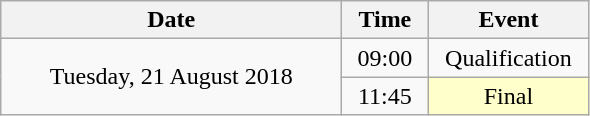<table class = "wikitable" style="text-align:center;">
<tr>
<th width=220>Date</th>
<th width=50>Time</th>
<th width=100>Event</th>
</tr>
<tr>
<td rowspan=2>Tuesday, 21 August 2018</td>
<td>09:00</td>
<td>Qualification</td>
</tr>
<tr>
<td>11:45</td>
<td bgcolor=ffffcc>Final</td>
</tr>
</table>
